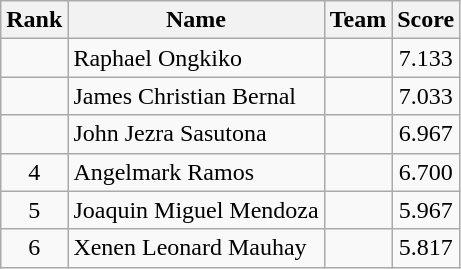<table class="wikitable" style="text-align:center">
<tr>
<th>Rank</th>
<th>Name</th>
<th>Team</th>
<th>Score</th>
</tr>
<tr>
<td></td>
<td align="left">Raphael Ongkiko</td>
<td align="left"></td>
<td>7.133</td>
</tr>
<tr>
<td></td>
<td align="left">James Christian Bernal</td>
<td align="left"></td>
<td>7.033</td>
</tr>
<tr>
<td></td>
<td align="left">John Jezra Sasutona</td>
<td align="left"></td>
<td>6.967</td>
</tr>
<tr>
<td>4</td>
<td align="left">Angelmark Ramos</td>
<td align="left"></td>
<td>6.700</td>
</tr>
<tr>
<td>5</td>
<td align="left">Joaquin Miguel Mendoza</td>
<td align="left"></td>
<td>5.967</td>
</tr>
<tr>
<td>6</td>
<td align="left">Xenen Leonard Mauhay</td>
<td align="left"></td>
<td>5.817</td>
</tr>
</table>
